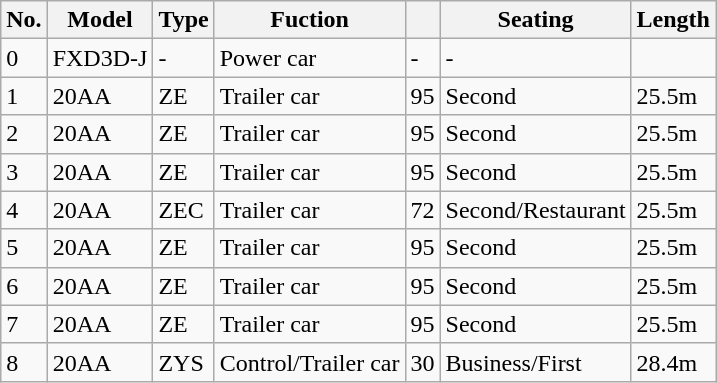<table class="wikitable sortable">
<tr>
<th>No.</th>
<th>Model</th>
<th>Type</th>
<th>Fuction</th>
<th></th>
<th>Seating</th>
<th>Length</th>
</tr>
<tr>
<td>0</td>
<td>FXD3D-J</td>
<td>-</td>
<td>Power car</td>
<td>-</td>
<td>-</td>
<td></td>
</tr>
<tr>
<td>1</td>
<td>20AA</td>
<td>ZE</td>
<td>Trailer car</td>
<td>95</td>
<td>Second</td>
<td>25.5m</td>
</tr>
<tr>
<td>2</td>
<td>20AA</td>
<td>ZE</td>
<td>Trailer car</td>
<td>95</td>
<td>Second</td>
<td>25.5m</td>
</tr>
<tr>
<td>3</td>
<td>20AA</td>
<td>ZE</td>
<td>Trailer car</td>
<td>95</td>
<td>Second</td>
<td>25.5m</td>
</tr>
<tr>
<td>4</td>
<td>20AA</td>
<td>ZEC</td>
<td>Trailer car</td>
<td>72</td>
<td>Second/Restaurant</td>
<td>25.5m</td>
</tr>
<tr>
<td>5</td>
<td>20AA</td>
<td>ZE</td>
<td>Trailer car</td>
<td>95</td>
<td>Second</td>
<td>25.5m</td>
</tr>
<tr>
<td>6</td>
<td>20AA</td>
<td>ZE</td>
<td>Trailer car</td>
<td>95</td>
<td>Second</td>
<td>25.5m</td>
</tr>
<tr>
<td>7</td>
<td>20AA</td>
<td>ZE</td>
<td>Trailer car</td>
<td>95</td>
<td>Second</td>
<td>25.5m</td>
</tr>
<tr>
<td>8</td>
<td>20AA</td>
<td>ZYS</td>
<td>Control/Trailer car</td>
<td>30</td>
<td>Business/First</td>
<td>28.4m</td>
</tr>
</table>
